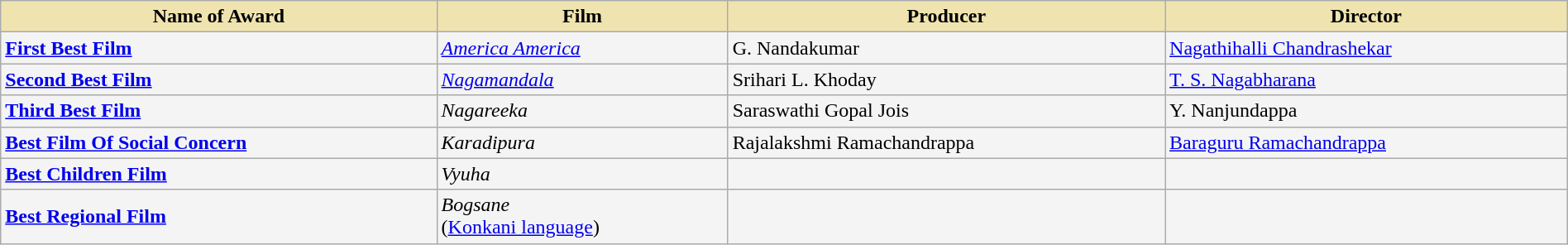<table class="wikitable" style="width:100%;">
<tr>
<th style="background-color:#EFE4B0;">Name of Award</th>
<th style="background-color:#EFE4B0;">Film</th>
<th style="background-color:#EFE4B0;">Producer</th>
<th style="background-color:#EFE4B0;">Director</th>
</tr>
<tr style="background-color:#F4F4F4">
<td><strong><a href='#'>First Best Film</a></strong></td>
<td><em><a href='#'>America America</a></em></td>
<td>G. Nandakumar</td>
<td><a href='#'>Nagathihalli Chandrashekar</a></td>
</tr>
<tr style="background-color:#F4F4F4">
<td><strong><a href='#'>Second Best Film</a></strong></td>
<td><em><a href='#'>Nagamandala</a></em></td>
<td>Srihari L. Khoday</td>
<td><a href='#'>T. S. Nagabharana</a></td>
</tr>
<tr style="background-color:#F4F4F4">
<td><strong><a href='#'>Third Best Film</a></strong></td>
<td><em>Nagareeka</em></td>
<td>Saraswathi Gopal Jois</td>
<td>Y. Nanjundappa</td>
</tr>
<tr style="background-color:#F4F4F4">
<td><strong><a href='#'>Best Film Of Social Concern</a></strong></td>
<td><em>Karadipura</em></td>
<td>Rajalakshmi Ramachandrappa</td>
<td><a href='#'>Baraguru Ramachandrappa</a></td>
</tr>
<tr style="background-color:#F4F4F4">
<td><strong><a href='#'>Best Children Film</a></strong></td>
<td><em>Vyuha</em></td>
<td></td>
<td></td>
</tr>
<tr style="background-color:#F4F4F4">
<td><strong><a href='#'>Best Regional Film</a></strong></td>
<td><em>Bogsane</em><br>(<a href='#'>Konkani language</a>)</td>
<td></td>
<td></td>
</tr>
</table>
